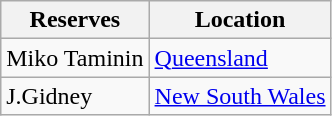<table cellspacing="0" cellpadding="0">
<tr>
<td valign="top"><br><table class=wikitable>
<tr>
<th>Reserves</th>
<th>Location</th>
</tr>
<tr>
<td>Miko Taminin</td>
<td><a href='#'>Queensland</a></td>
</tr>
<tr>
<td>J.Gidney</td>
<td><a href='#'>New South Wales</a></td>
</tr>
</table>
</td>
</tr>
</table>
